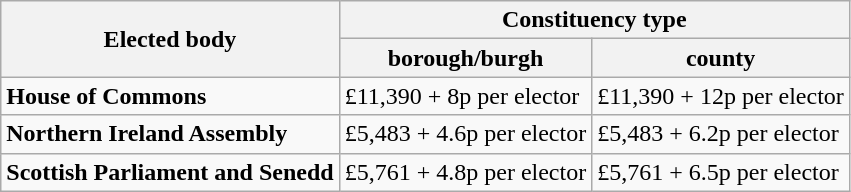<table class="wikitable">
<tr>
<th rowspan="2">Elected body</th>
<th colspan="2">Constituency type</th>
</tr>
<tr>
<th>borough/burgh</th>
<th>county</th>
</tr>
<tr>
<td><strong>House of Commons</strong></td>
<td>£11,390 + 8p per elector</td>
<td>£11,390 + 12p per elector</td>
</tr>
<tr>
<td><strong>Northern Ireland Assembly</strong></td>
<td>£5,483 + 4.6p per elector</td>
<td>£5,483 + 6.2p per elector</td>
</tr>
<tr>
<td><strong>Scottish Parliament and Senedd</strong></td>
<td>£5,761 + 4.8p per elector</td>
<td>£5,761 + 6.5p per elector</td>
</tr>
</table>
